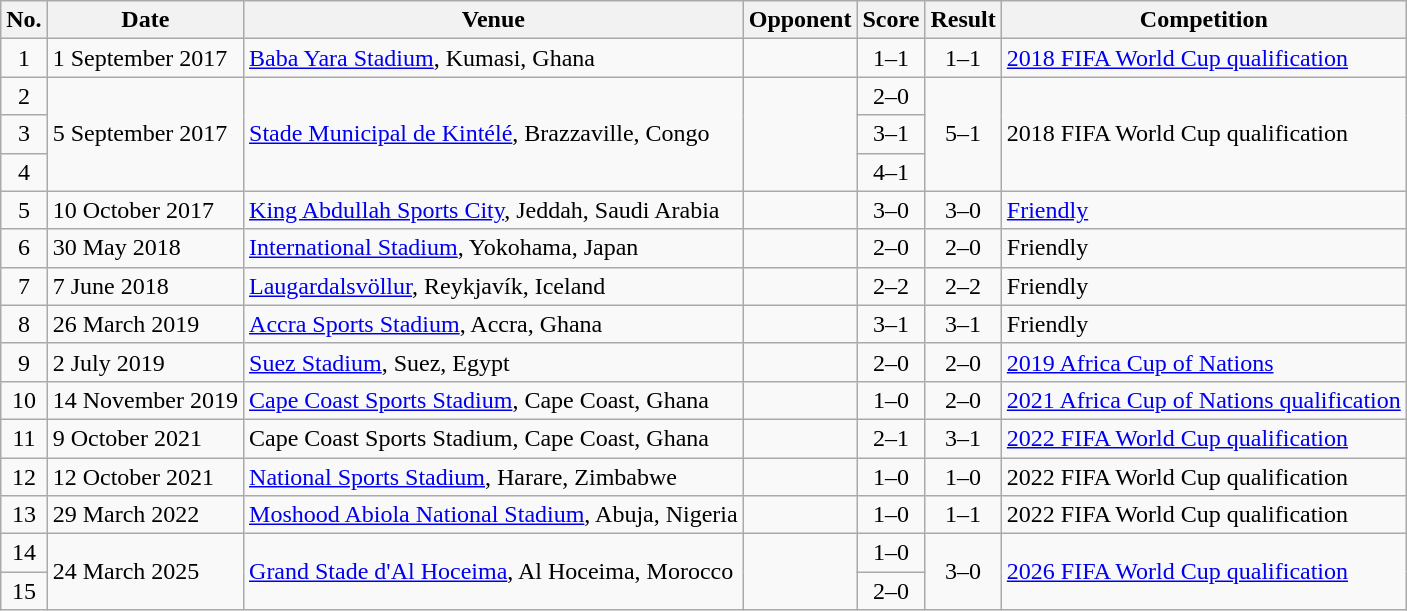<table class="wikitable sortable">
<tr>
<th scope="col">No.</th>
<th scope="col">Date</th>
<th scope="col">Venue</th>
<th scope="col">Opponent</th>
<th scope="col">Score</th>
<th scope="col">Result</th>
<th scope="col">Competition</th>
</tr>
<tr>
<td align="center">1</td>
<td>1 September 2017</td>
<td><a href='#'>Baba Yara Stadium</a>, Kumasi, Ghana</td>
<td></td>
<td align="center">1–1</td>
<td align="center">1–1</td>
<td><a href='#'>2018 FIFA World Cup qualification</a></td>
</tr>
<tr>
<td align="center">2</td>
<td rowspan="3">5 September 2017</td>
<td rowspan="3"><a href='#'>Stade Municipal de Kintélé</a>, Brazzaville, Congo</td>
<td rowspan="3"></td>
<td align="center">2–0</td>
<td rowspan="3" align="center">5–1</td>
<td rowspan="3">2018 FIFA World Cup qualification</td>
</tr>
<tr>
<td align="center">3</td>
<td align="center">3–1</td>
</tr>
<tr>
<td align="center">4</td>
<td align="center">4–1</td>
</tr>
<tr>
<td align="center">5</td>
<td>10 October 2017</td>
<td><a href='#'>King Abdullah Sports City</a>, Jeddah, Saudi Arabia</td>
<td></td>
<td align="center">3–0</td>
<td align="center">3–0</td>
<td><a href='#'>Friendly</a></td>
</tr>
<tr>
<td align="center">6</td>
<td>30 May 2018</td>
<td><a href='#'>International Stadium</a>, Yokohama, Japan</td>
<td></td>
<td align="center">2–0</td>
<td align="center">2–0</td>
<td>Friendly</td>
</tr>
<tr>
<td align="center">7</td>
<td>7 June 2018</td>
<td><a href='#'>Laugardalsvöllur</a>, Reykjavík, Iceland</td>
<td></td>
<td align="center">2–2</td>
<td align="center">2–2</td>
<td>Friendly</td>
</tr>
<tr>
<td align="center">8</td>
<td>26 March 2019</td>
<td><a href='#'>Accra Sports Stadium</a>, Accra, Ghana</td>
<td></td>
<td align="center">3–1</td>
<td align="center">3–1</td>
<td>Friendly</td>
</tr>
<tr>
<td align="center">9</td>
<td>2 July 2019</td>
<td><a href='#'>Suez Stadium</a>, Suez, Egypt</td>
<td></td>
<td align="center">2–0</td>
<td align="center">2–0</td>
<td><a href='#'>2019 Africa Cup of Nations</a></td>
</tr>
<tr>
<td align="center">10</td>
<td>14 November 2019</td>
<td><a href='#'>Cape Coast Sports Stadium</a>, Cape Coast, Ghana</td>
<td></td>
<td align="center">1–0</td>
<td align="center">2–0</td>
<td><a href='#'>2021 Africa Cup of Nations qualification</a></td>
</tr>
<tr>
<td align="center">11</td>
<td>9 October 2021</td>
<td>Cape Coast Sports Stadium, Cape Coast, Ghana</td>
<td></td>
<td align="center">2–1</td>
<td align="center">3–1</td>
<td><a href='#'>2022 FIFA World Cup qualification</a></td>
</tr>
<tr>
<td align="center">12</td>
<td>12 October 2021</td>
<td><a href='#'>National Sports Stadium</a>, Harare, Zimbabwe</td>
<td></td>
<td align="center">1–0</td>
<td align="center">1–0</td>
<td>2022 FIFA World Cup qualification</td>
</tr>
<tr>
<td align="center">13</td>
<td>29 March 2022</td>
<td><a href='#'>Moshood Abiola National Stadium</a>, Abuja, Nigeria</td>
<td></td>
<td align="center">1–0</td>
<td align="center">1–1</td>
<td>2022 FIFA World Cup qualification</td>
</tr>
<tr>
<td align="center">14</td>
<td rowspan=2>24 March 2025</td>
<td rowspan=2><a href='#'>Grand Stade d'Al Hoceima</a>, Al Hoceima, Morocco</td>
<td rowspan=2></td>
<td align="center">1–0</td>
<td align="center" rowspan=2>3–0</td>
<td rowspan=2><a href='#'>2026 FIFA World Cup qualification</a></td>
</tr>
<tr>
<td align="center">15</td>
<td align="center">2–0</td>
</tr>
</table>
